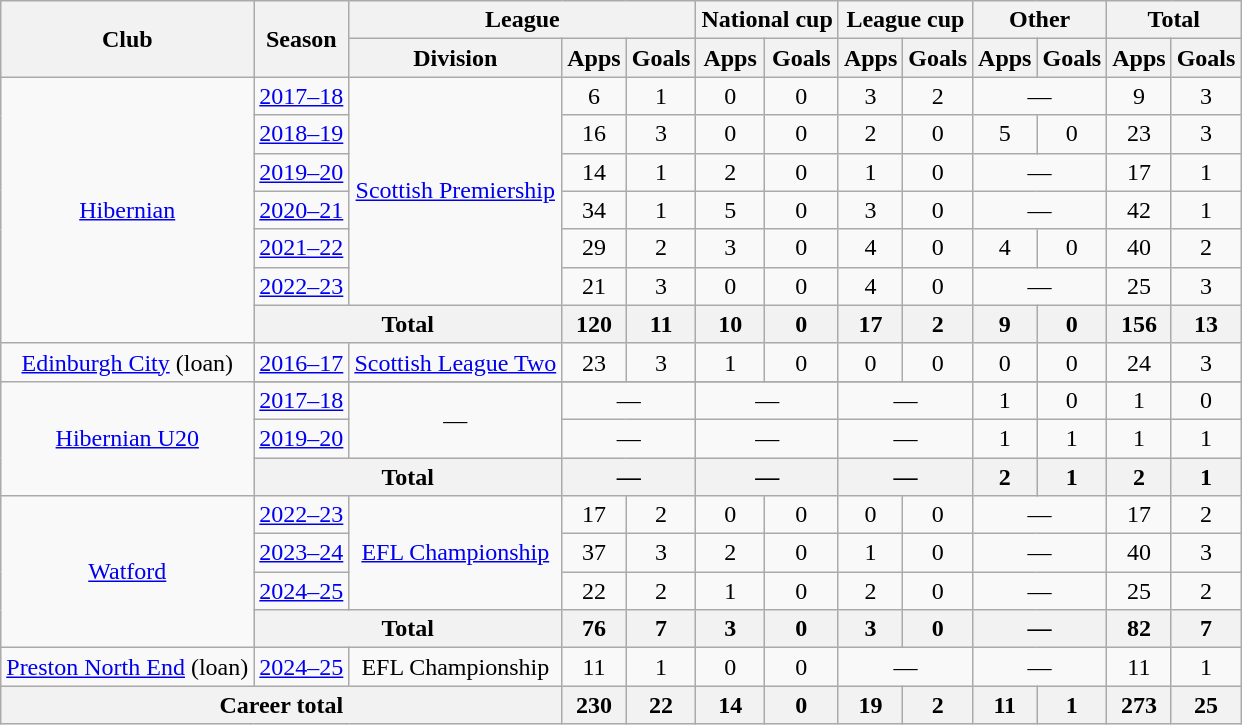<table class="wikitable" style="text-align: center;">
<tr>
<th rowspan="2">Club</th>
<th rowspan="2">Season</th>
<th colspan="3">League</th>
<th colspan="2">National cup</th>
<th colspan="2">League cup</th>
<th colspan="2">Other</th>
<th colspan="2">Total</th>
</tr>
<tr>
<th>Division</th>
<th>Apps</th>
<th>Goals</th>
<th>Apps</th>
<th>Goals</th>
<th>Apps</th>
<th>Goals</th>
<th>Apps</th>
<th>Goals</th>
<th>Apps</th>
<th>Goals</th>
</tr>
<tr>
<td rowspan="7"><a href='#'>Hibernian</a></td>
<td><a href='#'>2017–18</a></td>
<td rowspan="6"><a href='#'>Scottish Premiership</a></td>
<td>6</td>
<td>1</td>
<td>0</td>
<td>0</td>
<td>3</td>
<td>2</td>
<td colspan="2">—</td>
<td>9</td>
<td>3</td>
</tr>
<tr>
<td><a href='#'>2018–19</a></td>
<td>16</td>
<td>3</td>
<td>0</td>
<td>0</td>
<td>2</td>
<td>0</td>
<td>5</td>
<td>0</td>
<td>23</td>
<td>3</td>
</tr>
<tr>
<td><a href='#'>2019–20</a></td>
<td>14</td>
<td>1</td>
<td>2</td>
<td>0</td>
<td>1</td>
<td>0</td>
<td colspan="2">—</td>
<td>17</td>
<td>1</td>
</tr>
<tr>
<td><a href='#'>2020–21</a></td>
<td>34</td>
<td>1</td>
<td>5</td>
<td>0</td>
<td>3</td>
<td>0</td>
<td colspan="2">—</td>
<td>42</td>
<td>1</td>
</tr>
<tr>
<td><a href='#'>2021–22</a></td>
<td>29</td>
<td>2</td>
<td>3</td>
<td>0</td>
<td>4</td>
<td>0</td>
<td>4</td>
<td>0</td>
<td>40</td>
<td>2</td>
</tr>
<tr>
<td><a href='#'>2022–23</a></td>
<td>21</td>
<td>3</td>
<td>0</td>
<td>0</td>
<td>4</td>
<td>0</td>
<td colspan="2">—</td>
<td>25</td>
<td>3</td>
</tr>
<tr>
<th colspan="2">Total</th>
<th>120</th>
<th>11</th>
<th>10</th>
<th>0</th>
<th>17</th>
<th>2</th>
<th>9</th>
<th>0</th>
<th>156</th>
<th>13</th>
</tr>
<tr>
<td><a href='#'>Edinburgh City</a> (loan)</td>
<td><a href='#'>2016–17</a></td>
<td><a href='#'>Scottish League Two</a></td>
<td>23</td>
<td>3</td>
<td>1</td>
<td>0</td>
<td>0</td>
<td>0</td>
<td>0</td>
<td>0</td>
<td>24</td>
<td>3</td>
</tr>
<tr>
<td rowspan="4"><a href='#'>Hibernian U20</a></td>
</tr>
<tr>
<td><a href='#'>2017–18</a></td>
<td rowspan="2">—</td>
<td colspan="2">—</td>
<td colspan="2">—</td>
<td colspan="2">—</td>
<td>1</td>
<td>0</td>
<td>1</td>
<td>0</td>
</tr>
<tr>
<td><a href='#'>2019–20</a></td>
<td colspan="2">—</td>
<td colspan="2">—</td>
<td colspan="2">—</td>
<td>1</td>
<td>1</td>
<td>1</td>
<td>1</td>
</tr>
<tr>
<th colspan="2">Total</th>
<th colspan="2">—</th>
<th colspan="2">—</th>
<th colspan="2">—</th>
<th>2</th>
<th>1</th>
<th>2</th>
<th>1</th>
</tr>
<tr>
<td rowspan="4"><a href='#'>Watford</a></td>
<td><a href='#'>2022–23</a></td>
<td rowspan="3"><a href='#'>EFL Championship</a></td>
<td>17</td>
<td>2</td>
<td>0</td>
<td>0</td>
<td>0</td>
<td>0</td>
<td colspan="2">—</td>
<td>17</td>
<td>2</td>
</tr>
<tr>
<td><a href='#'>2023–24</a></td>
<td>37</td>
<td>3</td>
<td>2</td>
<td>0</td>
<td>1</td>
<td>0</td>
<td colspan="2">—</td>
<td>40</td>
<td>3</td>
</tr>
<tr>
<td><a href='#'>2024–25</a></td>
<td>22</td>
<td>2</td>
<td>1</td>
<td>0</td>
<td>2</td>
<td>0</td>
<td colspan="2">—</td>
<td>25</td>
<td>2</td>
</tr>
<tr>
<th colspan="2">Total</th>
<th>76</th>
<th>7</th>
<th>3</th>
<th>0</th>
<th>3</th>
<th>0</th>
<th colspan="2">—</th>
<th>82</th>
<th>7</th>
</tr>
<tr>
<td><a href='#'>Preston North End</a> (loan)</td>
<td><a href='#'>2024–25</a></td>
<td>EFL Championship</td>
<td>11</td>
<td>1</td>
<td>0</td>
<td>0</td>
<td colspan="2">—</td>
<td colspan="2">—</td>
<td>11</td>
<td>1</td>
</tr>
<tr>
<th colspan="3">Career total</th>
<th>230</th>
<th>22</th>
<th>14</th>
<th>0</th>
<th>19</th>
<th>2</th>
<th>11</th>
<th>1</th>
<th>273</th>
<th>25</th>
</tr>
</table>
